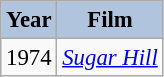<table class="wikitable" style="font-size:95%;">
<tr>
<th style="background:#B0C4DE;">Year</th>
<th style="background:#B0C4DE;">Film</th>
</tr>
<tr>
<td>1974</td>
<td><em><a href='#'>Sugar Hill</a></em></td>
</tr>
</table>
